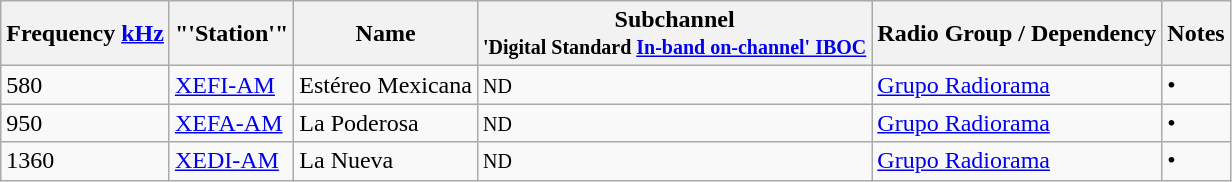<table class="wikitable sortable">
<tr>
<th>Frequency <a href='#'>kHz</a></th>
<th>"'Station'"</th>
<th>Name</th>
<th>Subchannel<br><small>'Digital Standard <a href='#'>In-band on-channel' IBOC</a></small></th>
<th>Radio Group / Dependency</th>
<th>Notes</th>
</tr>
<tr>
<td>580</td>
<td><a href='#'>XEFI-AM</a></td>
<td>Estéreo Mexicana</td>
<td><small>ND</small></td>
<td><a href='#'>Grupo Radiorama</a></td>
<td>•</td>
</tr>
<tr>
<td>950</td>
<td><a href='#'>XEFA-AM</a></td>
<td>La Poderosa</td>
<td><small>ND</small></td>
<td><a href='#'>Grupo Radiorama</a></td>
<td>•</td>
</tr>
<tr>
<td>1360</td>
<td><a href='#'>XEDI-AM</a></td>
<td>La Nueva</td>
<td><small>ND</small></td>
<td><a href='#'>Grupo Radiorama</a></td>
<td>•</td>
</tr>
</table>
